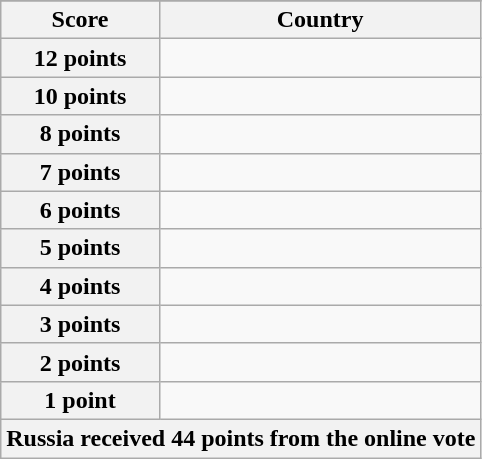<table class="wikitable">
<tr>
</tr>
<tr>
<th scope="col" width="33%">Score</th>
<th scope="col">Country</th>
</tr>
<tr>
<th scope="row">12 points</th>
<td></td>
</tr>
<tr>
<th scope="row">10 points</th>
<td></td>
</tr>
<tr>
<th scope="row">8 points</th>
<td></td>
</tr>
<tr>
<th scope="row">7 points</th>
<td></td>
</tr>
<tr>
<th scope="row">6 points</th>
<td></td>
</tr>
<tr>
<th scope="row">5 points</th>
<td></td>
</tr>
<tr>
<th scope="row">4 points</th>
<td></td>
</tr>
<tr>
<th scope="row">3 points</th>
<td></td>
</tr>
<tr>
<th scope="row">2 points</th>
<td></td>
</tr>
<tr>
<th scope="row">1 point</th>
<td></td>
</tr>
<tr>
<th colspan="2">Russia received 44 points from the online vote</th>
</tr>
</table>
